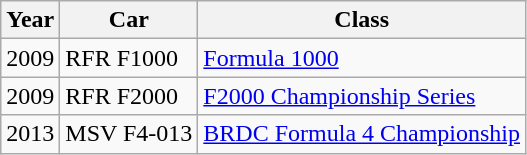<table class="wikitable">
<tr>
<th>Year</th>
<th>Car</th>
<th>Class</th>
</tr>
<tr>
<td>2009</td>
<td>RFR F1000</td>
<td><a href='#'>Formula 1000</a></td>
</tr>
<tr>
<td>2009</td>
<td>RFR F2000</td>
<td><a href='#'>F2000 Championship Series</a></td>
</tr>
<tr>
<td>2013</td>
<td>MSV F4-013</td>
<td><a href='#'>BRDC Formula 4 Championship</a></td>
</tr>
</table>
